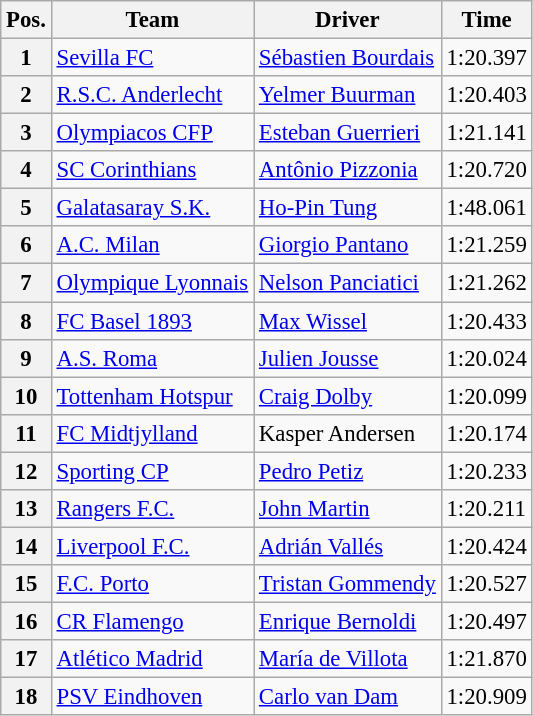<table class=wikitable style="font-size:95%">
<tr>
<th>Pos.</th>
<th>Team</th>
<th>Driver</th>
<th>Time</th>
</tr>
<tr>
<th>1</th>
<td> <a href='#'>Sevilla FC</a></td>
<td> <a href='#'>Sébastien Bourdais</a></td>
<td>1:20.397</td>
</tr>
<tr>
<th>2</th>
<td> <a href='#'>R.S.C. Anderlecht</a></td>
<td> <a href='#'>Yelmer Buurman</a></td>
<td>1:20.403</td>
</tr>
<tr>
<th>3</th>
<td> <a href='#'>Olympiacos CFP</a></td>
<td> <a href='#'>Esteban Guerrieri</a></td>
<td>1:21.141</td>
</tr>
<tr>
<th>4</th>
<td> <a href='#'>SC Corinthians</a></td>
<td> <a href='#'>Antônio Pizzonia</a></td>
<td>1:20.720</td>
</tr>
<tr>
<th>5</th>
<td> <a href='#'>Galatasaray S.K.</a></td>
<td> <a href='#'>Ho-Pin Tung</a></td>
<td>1:48.061</td>
</tr>
<tr>
<th>6</th>
<td> <a href='#'>A.C. Milan</a></td>
<td> <a href='#'>Giorgio Pantano</a></td>
<td>1:21.259</td>
</tr>
<tr>
<th>7</th>
<td> <a href='#'>Olympique Lyonnais</a></td>
<td> <a href='#'>Nelson Panciatici</a></td>
<td>1:21.262</td>
</tr>
<tr>
<th>8</th>
<td> <a href='#'>FC Basel 1893</a></td>
<td> <a href='#'>Max Wissel</a></td>
<td>1:20.433</td>
</tr>
<tr>
<th>9</th>
<td> <a href='#'>A.S. Roma</a></td>
<td> <a href='#'>Julien Jousse</a></td>
<td>1:20.024</td>
</tr>
<tr>
<th>10</th>
<td> <a href='#'>Tottenham Hotspur</a></td>
<td> <a href='#'>Craig Dolby</a></td>
<td>1:20.099</td>
</tr>
<tr>
<th>11</th>
<td> <a href='#'>FC Midtjylland</a></td>
<td> Kasper Andersen</td>
<td>1:20.174</td>
</tr>
<tr>
<th>12</th>
<td> <a href='#'>Sporting CP</a></td>
<td> <a href='#'>Pedro Petiz</a></td>
<td>1:20.233</td>
</tr>
<tr>
<th>13</th>
<td> <a href='#'>Rangers F.C.</a></td>
<td> <a href='#'>John Martin</a></td>
<td>1:20.211</td>
</tr>
<tr>
<th>14</th>
<td> <a href='#'>Liverpool F.C.</a></td>
<td> <a href='#'>Adrián Vallés</a></td>
<td>1:20.424</td>
</tr>
<tr>
<th>15</th>
<td> <a href='#'>F.C. Porto</a></td>
<td> <a href='#'>Tristan Gommendy</a></td>
<td>1:20.527</td>
</tr>
<tr>
<th>16</th>
<td> <a href='#'>CR Flamengo</a></td>
<td> <a href='#'>Enrique Bernoldi</a></td>
<td>1:20.497</td>
</tr>
<tr>
<th>17</th>
<td> <a href='#'>Atlético Madrid</a></td>
<td> <a href='#'>María de Villota</a></td>
<td>1:21.870</td>
</tr>
<tr>
<th>18</th>
<td> <a href='#'>PSV Eindhoven</a></td>
<td> <a href='#'>Carlo van Dam</a></td>
<td>1:20.909</td>
</tr>
</table>
